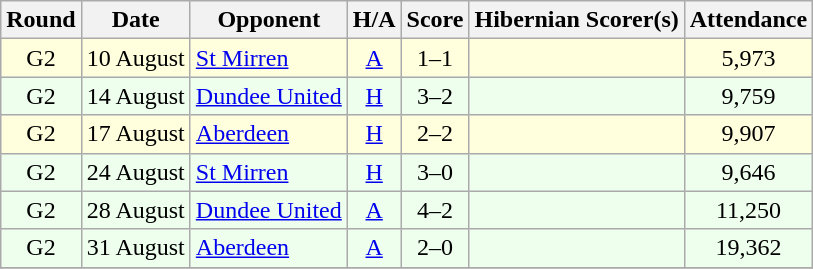<table class="wikitable" style="text-align:center">
<tr>
<th>Round</th>
<th>Date</th>
<th>Opponent</th>
<th>H/A</th>
<th>Score</th>
<th>Hibernian Scorer(s)</th>
<th>Attendance</th>
</tr>
<tr bgcolor=#FFFFDD>
<td>G2</td>
<td align=left>10 August</td>
<td align=left><a href='#'>St Mirren</a></td>
<td><a href='#'>A</a></td>
<td>1–1</td>
<td align=left></td>
<td>5,973</td>
</tr>
<tr bgcolor=#EEFFEE>
<td>G2</td>
<td align=left>14 August</td>
<td align=left><a href='#'>Dundee United</a></td>
<td><a href='#'>H</a></td>
<td>3–2</td>
<td align=left></td>
<td>9,759</td>
</tr>
<tr bgcolor=#FFFFDD>
<td>G2</td>
<td align=left>17 August</td>
<td align=left><a href='#'>Aberdeen</a></td>
<td><a href='#'>H</a></td>
<td>2–2</td>
<td align=left></td>
<td>9,907</td>
</tr>
<tr bgcolor=#EEFFEE>
<td>G2</td>
<td align=left>24 August</td>
<td align=left><a href='#'>St Mirren</a></td>
<td><a href='#'>H</a></td>
<td>3–0</td>
<td align=left></td>
<td>9,646</td>
</tr>
<tr bgcolor=#EEFFEE>
<td>G2</td>
<td align=left>28 August</td>
<td align=left><a href='#'>Dundee United</a></td>
<td><a href='#'>A</a></td>
<td>4–2</td>
<td align=left></td>
<td>11,250</td>
</tr>
<tr bgcolor=#EEFFEE>
<td>G2</td>
<td align=left>31 August</td>
<td align=left><a href='#'>Aberdeen</a></td>
<td><a href='#'>A</a></td>
<td>2–0</td>
<td align=left></td>
<td>19,362</td>
</tr>
<tr>
</tr>
</table>
